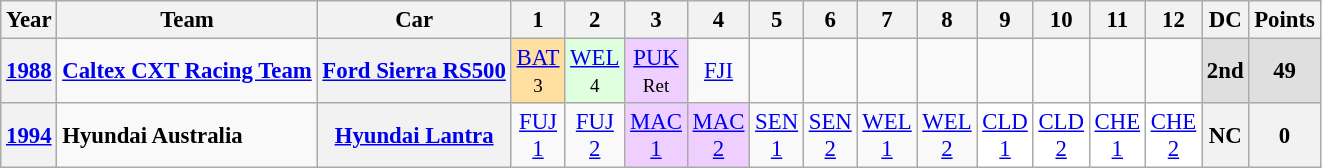<table class="wikitable" style="text-align:center; font-size:95%">
<tr>
<th>Year</th>
<th>Team</th>
<th>Car</th>
<th>1</th>
<th>2</th>
<th>3</th>
<th>4</th>
<th>5</th>
<th>6</th>
<th>7</th>
<th>8</th>
<th>9</th>
<th>10</th>
<th>11</th>
<th>12</th>
<th>DC</th>
<th>Points</th>
</tr>
<tr>
<th><a href='#'>1988</a></th>
<td align="left"> <a href='#'><strong>Caltex CXT Racing Team</strong></a></td>
<th><a href='#'>Ford Sierra RS500</a></th>
<td style="background:#ffdf9f;"><a href='#'>BAT</a><br><small>3</small></td>
<td style="background:#dfffdf;"><a href='#'>WEL</a><br><small>4</small></td>
<td style="background:#efcfff;"><a href='#'>PUK</a><br><small>Ret</small></td>
<td><a href='#'>FJI</a></td>
<td></td>
<td></td>
<td></td>
<td></td>
<td></td>
<td></td>
<td></td>
<td></td>
<th align="center" style="background:#dfdfdf;">2nd</th>
<th align="center" style="background:#dfdfdf;">49</th>
</tr>
<tr>
<th><a href='#'>1994</a></th>
<td align="left"> <strong>Hyundai Australia</strong></td>
<th><a href='#'>Hyundai Lantra</a></th>
<td><a href='#'>FUJ<br>1</a></td>
<td><a href='#'>FUJ<br>2</a></td>
<td style="background:#EFCFFF;"><a href='#'>MAC<br>1</a><br></td>
<td style="background:#EFCFFF;"><a href='#'>MAC<br>2</a><br></td>
<td><a href='#'>SEN<br>1</a><br></td>
<td><a href='#'>SEN<br>2</a><br></td>
<td><a href='#'>WEL<br>1</a></td>
<td><a href='#'>WEL<br>2</a></td>
<td style="background:#FFFFFF;"><a href='#'>CLD<br>1</a><br></td>
<td style="background:#FFFFFF;"><a href='#'>CLD<br>2</a><br></td>
<td style="background:#FFFFFF;"><a href='#'>CHE<br>1</a><br></td>
<td style="background:#FFFFFF;"><a href='#'>CHE<br>2</a><br></td>
<th>NC</th>
<th>0</th>
</tr>
</table>
